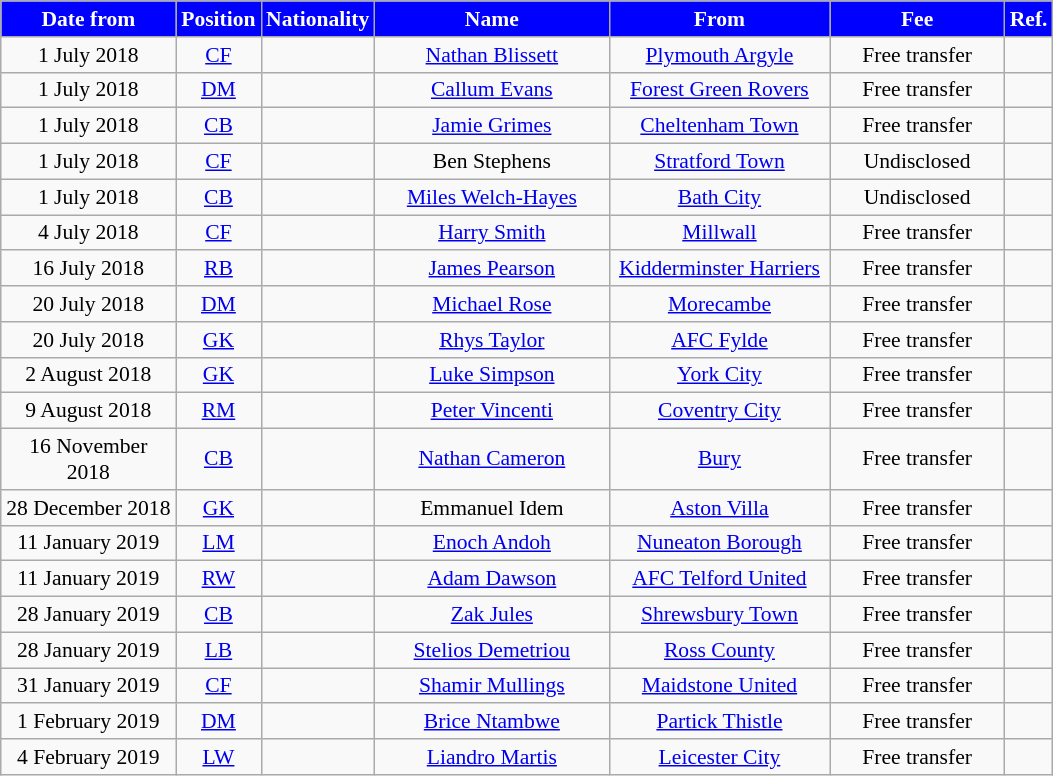<table class="wikitable"  style="text-align:center; font-size:90%; ">
<tr>
<th style="background:blue; color:#FFFFFF; width:110px;">Date from</th>
<th style="background:blue; color:#FFFFFF; width:50px;">Position</th>
<th style="background:blue; color:#FFFFFF; width:50px;">Nationality</th>
<th style="background:blue; color:#FFFFFF; width:150px;">Name</th>
<th style="background:blue; color:#FFFFFF; width:140px;">From</th>
<th style="background:blue; color:#FFFFFF; width:110px;">Fee</th>
<th style="background:blue; color:#FFFFFF; width:25px;">Ref.</th>
</tr>
<tr>
<td>1 July 2018</td>
<td><a href='#'>CF</a></td>
<td></td>
<td><a href='#'>Nathan Blissett</a></td>
<td><a href='#'>Plymouth Argyle</a></td>
<td>Free transfer</td>
<td></td>
</tr>
<tr>
<td>1 July 2018</td>
<td><a href='#'>DM</a></td>
<td></td>
<td><a href='#'>Callum Evans</a></td>
<td><a href='#'>Forest Green Rovers</a></td>
<td>Free transfer</td>
<td></td>
</tr>
<tr>
<td>1 July 2018</td>
<td><a href='#'>CB</a></td>
<td></td>
<td><a href='#'>Jamie Grimes</a></td>
<td><a href='#'>Cheltenham Town</a></td>
<td>Free transfer</td>
<td></td>
</tr>
<tr>
<td>1 July 2018</td>
<td><a href='#'>CF</a></td>
<td></td>
<td>Ben Stephens</td>
<td><a href='#'>Stratford Town</a></td>
<td>Undisclosed</td>
<td></td>
</tr>
<tr>
<td>1 July 2018</td>
<td><a href='#'>CB</a></td>
<td></td>
<td><a href='#'>Miles Welch-Hayes</a></td>
<td><a href='#'>Bath City</a></td>
<td>Undisclosed</td>
<td></td>
</tr>
<tr>
<td>4 July 2018</td>
<td><a href='#'>CF</a></td>
<td></td>
<td><a href='#'>Harry Smith</a></td>
<td><a href='#'>Millwall</a></td>
<td>Free transfer</td>
<td></td>
</tr>
<tr>
<td>16 July 2018</td>
<td><a href='#'>RB</a></td>
<td></td>
<td><a href='#'>James Pearson</a></td>
<td><a href='#'>Kidderminster Harriers</a></td>
<td>Free transfer</td>
<td></td>
</tr>
<tr>
<td>20 July 2018</td>
<td><a href='#'>DM</a></td>
<td></td>
<td><a href='#'>Michael Rose</a></td>
<td><a href='#'>Morecambe</a></td>
<td>Free transfer</td>
<td></td>
</tr>
<tr>
<td>20 July 2018</td>
<td><a href='#'>GK</a></td>
<td></td>
<td><a href='#'>Rhys Taylor</a></td>
<td><a href='#'>AFC Fylde</a></td>
<td>Free transfer</td>
<td></td>
</tr>
<tr>
<td>2 August 2018</td>
<td><a href='#'>GK</a></td>
<td></td>
<td><a href='#'>Luke Simpson</a></td>
<td><a href='#'>York City</a></td>
<td>Free transfer</td>
<td></td>
</tr>
<tr>
<td>9 August 2018</td>
<td><a href='#'>RM</a></td>
<td></td>
<td><a href='#'>Peter Vincenti</a></td>
<td><a href='#'>Coventry City</a></td>
<td>Free transfer</td>
<td></td>
</tr>
<tr>
<td>16 November 2018</td>
<td><a href='#'>CB</a></td>
<td></td>
<td><a href='#'>Nathan Cameron</a></td>
<td><a href='#'>Bury</a></td>
<td>Free transfer</td>
<td></td>
</tr>
<tr>
<td>28 December 2018</td>
<td><a href='#'>GK</a></td>
<td></td>
<td>Emmanuel Idem</td>
<td><a href='#'>Aston Villa</a></td>
<td>Free transfer</td>
<td></td>
</tr>
<tr>
<td>11 January 2019</td>
<td><a href='#'>LM</a></td>
<td></td>
<td><a href='#'>Enoch Andoh</a></td>
<td><a href='#'>Nuneaton Borough</a></td>
<td>Free transfer</td>
<td></td>
</tr>
<tr>
<td>11 January 2019</td>
<td><a href='#'>RW</a></td>
<td></td>
<td><a href='#'>Adam Dawson</a></td>
<td><a href='#'>AFC Telford United</a></td>
<td>Free transfer</td>
<td></td>
</tr>
<tr>
<td>28 January 2019</td>
<td><a href='#'>CB</a></td>
<td></td>
<td><a href='#'>Zak Jules</a></td>
<td><a href='#'>Shrewsbury Town</a></td>
<td>Free transfer</td>
<td></td>
</tr>
<tr>
<td>28 January 2019</td>
<td><a href='#'>LB</a></td>
<td></td>
<td><a href='#'>Stelios Demetriou</a></td>
<td> <a href='#'>Ross County</a></td>
<td>Free transfer</td>
<td></td>
</tr>
<tr>
<td>31 January 2019</td>
<td><a href='#'>CF</a></td>
<td></td>
<td><a href='#'>Shamir Mullings</a></td>
<td><a href='#'>Maidstone United</a></td>
<td>Free transfer</td>
<td></td>
</tr>
<tr>
<td>1 February 2019</td>
<td><a href='#'>DM</a></td>
<td></td>
<td><a href='#'>Brice Ntambwe</a></td>
<td> <a href='#'>Partick Thistle</a></td>
<td>Free transfer</td>
<td></td>
</tr>
<tr>
<td>4 February 2019</td>
<td><a href='#'>LW</a></td>
<td></td>
<td><a href='#'>Liandro Martis</a></td>
<td><a href='#'>Leicester City</a></td>
<td>Free transfer</td>
<td></td>
</tr>
</table>
